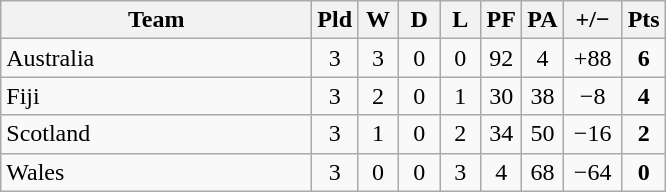<table class="wikitable" style="text-align:center">
<tr>
<th width="200">Team</th>
<th width="20">Pld</th>
<th width="20">W</th>
<th width="20">D</th>
<th width="20">L</th>
<th width="20">PF</th>
<th width="20">PA</th>
<th width="32">+/−</th>
<th width="20">Pts</th>
</tr>
<tr>
<td style="text-align:left;"> Australia</td>
<td>3</td>
<td>3</td>
<td>0</td>
<td>0</td>
<td>92</td>
<td>4</td>
<td>+88</td>
<td><strong>6</strong></td>
</tr>
<tr>
<td style="text-align:left;"> Fiji</td>
<td>3</td>
<td>2</td>
<td>0</td>
<td>1</td>
<td>30</td>
<td>38</td>
<td>−8</td>
<td><strong>4</strong></td>
</tr>
<tr>
<td style="text-align:left;"> Scotland</td>
<td>3</td>
<td>1</td>
<td>0</td>
<td>2</td>
<td>34</td>
<td>50</td>
<td>−16</td>
<td><strong>2</strong></td>
</tr>
<tr>
<td style="text-align:left;"> Wales</td>
<td>3</td>
<td>0</td>
<td>0</td>
<td>3</td>
<td>4</td>
<td>68</td>
<td>−64</td>
<td><strong>0</strong></td>
</tr>
</table>
